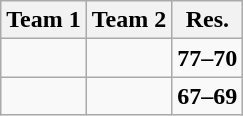<table class="wikitable">
<tr>
<th><strong>Team 1</strong></th>
<th><strong>Team 2</strong></th>
<th><strong>Res.</strong></th>
</tr>
<tr>
<td></td>
<td></td>
<td><strong>77–70</strong></td>
</tr>
<tr>
<td></td>
<td></td>
<td><strong>67–69</strong></td>
</tr>
</table>
